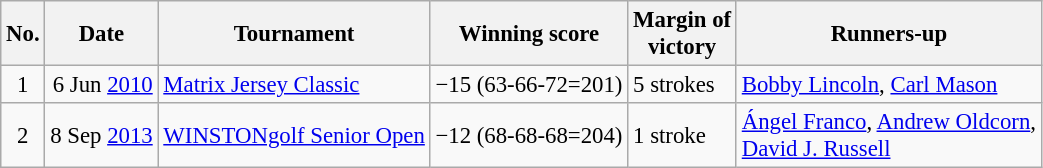<table class="wikitable" style="font-size:95%;">
<tr>
<th>No.</th>
<th>Date</th>
<th>Tournament</th>
<th>Winning score</th>
<th>Margin of<br>victory</th>
<th>Runners-up</th>
</tr>
<tr>
<td align=center>1</td>
<td align=right>6 Jun <a href='#'>2010</a></td>
<td><a href='#'>Matrix Jersey Classic</a></td>
<td>−15 (63-66-72=201)</td>
<td>5 strokes</td>
<td> <a href='#'>Bobby Lincoln</a>,  <a href='#'>Carl Mason</a></td>
</tr>
<tr>
<td align=center>2</td>
<td align=right>8 Sep <a href='#'>2013</a></td>
<td><a href='#'>WINSTONgolf Senior Open</a></td>
<td>−12 (68-68-68=204)</td>
<td>1 stroke</td>
<td> <a href='#'>Ángel Franco</a>,  <a href='#'>Andrew Oldcorn</a>,<br> <a href='#'>David J. Russell</a></td>
</tr>
</table>
